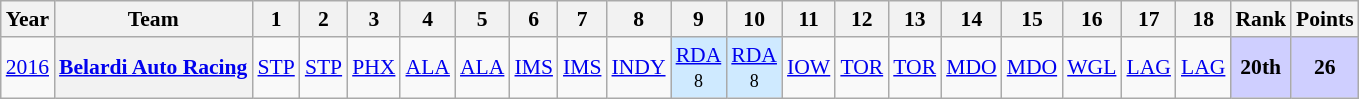<table class="wikitable" style="text-align:center; font-size:90%">
<tr>
<th>Year</th>
<th>Team</th>
<th>1</th>
<th>2</th>
<th>3</th>
<th>4</th>
<th>5</th>
<th>6</th>
<th>7</th>
<th>8</th>
<th>9</th>
<th>10</th>
<th>11</th>
<th>12</th>
<th>13</th>
<th>14</th>
<th>15</th>
<th>16</th>
<th>17</th>
<th>18</th>
<th>Rank</th>
<th>Points</th>
</tr>
<tr>
<td><a href='#'>2016</a></td>
<th><a href='#'>Belardi Auto Racing</a></th>
<td><a href='#'>STP</a></td>
<td><a href='#'>STP</a></td>
<td><a href='#'>PHX</a></td>
<td><a href='#'>ALA</a></td>
<td><a href='#'>ALA</a></td>
<td><a href='#'>IMS</a></td>
<td><a href='#'>IMS</a></td>
<td><a href='#'>INDY</a></td>
<td style="background:#CFEAFF;"><a href='#'>RDA</a><br><small>8</small></td>
<td style="background:#CFEAFF;"><a href='#'>RDA</a><br><small>8</small></td>
<td><a href='#'>IOW</a><br><small></small></td>
<td><a href='#'>TOR</a><br><small></small></td>
<td><a href='#'>TOR</a><br><small></small></td>
<td><a href='#'>MDO</a><br><small></small></td>
<td><a href='#'>MDO</a><br><small></small></td>
<td><a href='#'>WGL</a><br><small></small></td>
<td><a href='#'>LAG</a><br><small></small></td>
<td><a href='#'>LAG</a><br><small></small></td>
<th style="background:#CFCFFF;">20th</th>
<th style="background:#CFCFFF;">26</th>
</tr>
</table>
